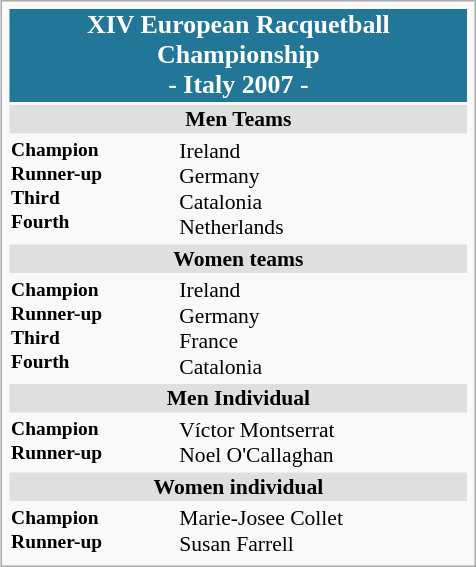<table class="infobox" style="font-size: 90%; width: 22em;">
<tr>
<td colspan="2" style="background: #227799; text-align: center; color:#ffffff;"><big><strong>XIV European Racquetball Championship <br>- Italy 2007 -</strong></big></td>
</tr>
<tr style="vertical-align:top;">
<td colspan="2" style="background: #dfdfdf; text-align: center;"><strong>Men Teams</strong></td>
</tr>
<tr style="vertical-align:top;">
<td style=font-size:90%><strong>Champion</strong><br><strong>Runner-up</strong><br><strong>Third</strong><br><strong>Fourth</strong></td>
<td> Ireland<br>  Germany<br> Catalonia<br>  Netherlands</td>
</tr>
<tr style="vertical-align:top;">
<td colspan="2" style="background: #dfdfdf; text-align: center;"><strong>Women teams</strong></td>
</tr>
<tr style="vertical-align:top;">
<td style=font-size:90%><strong>Champion</strong><br><strong>Runner-up</strong><br><strong>Third</strong><br><strong>Fourth</strong></td>
<td> Ireland<br>  Germany<br> France<br> Catalonia</td>
</tr>
<tr style="vertical-align:top;">
<td colspan="2" style="background: #dfdfdf; text-align: center;"><strong>Men Individual</strong></td>
</tr>
<tr style="vertical-align:top;">
<td style=font-size:90%><strong>Champion</strong><br><strong>Runner-up</strong></td>
<td> Víctor Montserrat<br>  Noel O'Callaghan</td>
</tr>
<tr style="vertical-align:top;">
<td colspan="2" style="background: #dfdfdf; text-align: center;"><strong>Women individual</strong></td>
</tr>
<tr style="vertical-align:top;">
<td style=font-size:90%><strong>Champion</strong><br><strong>Runner-up</strong></td>
<td>  Marie-Josee Collet<br>  Susan Farrell</td>
</tr>
</table>
